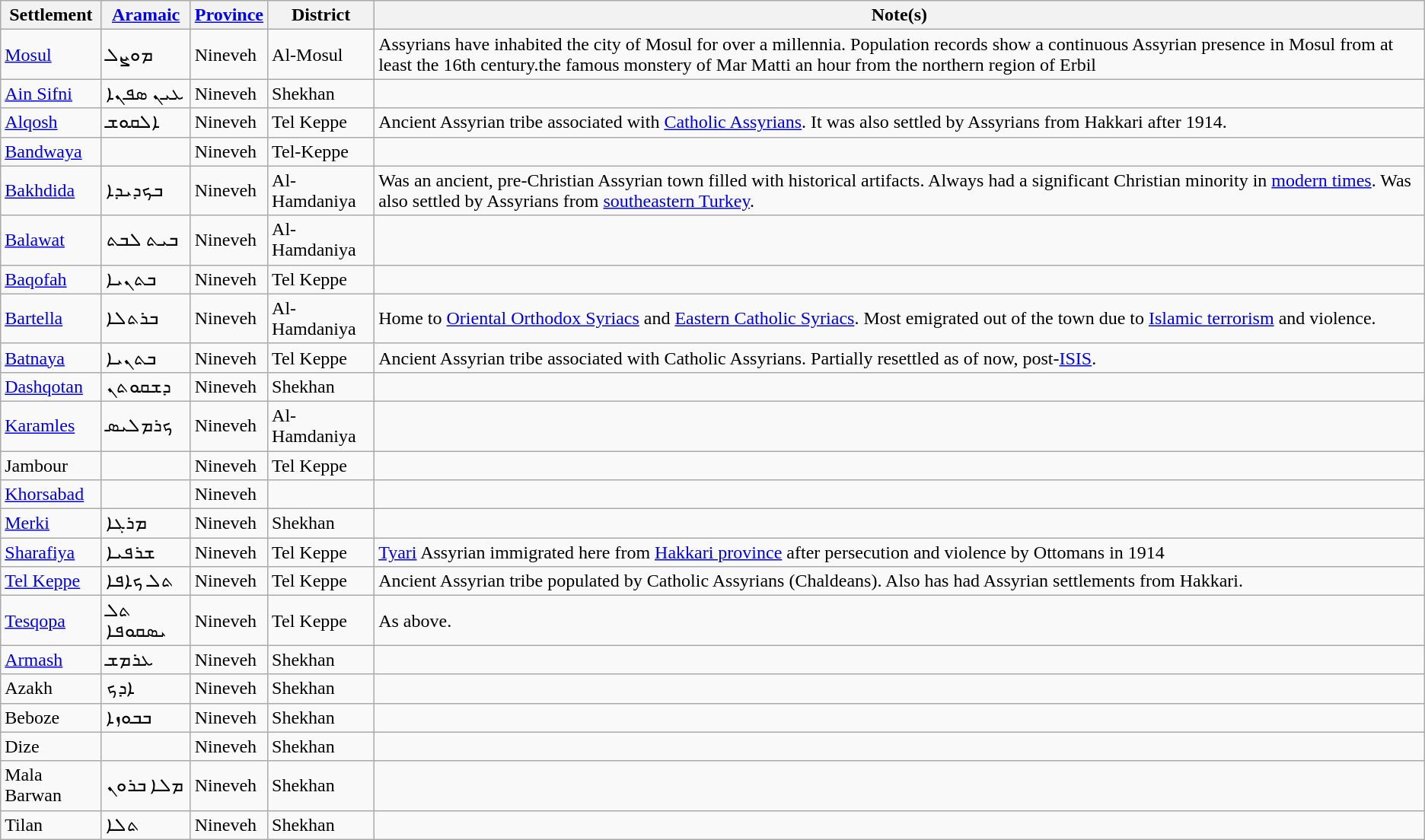<table class="wikitable">
<tr>
<th>Settlement</th>
<th><a href='#'>Aramaic</a></th>
<th><a href='#'>Province</a></th>
<th>District</th>
<th>Note(s)</th>
</tr>
<tr>
<td><a href='#'>Mosul</a></td>
<td>ܡܘܨܠ</td>
<td>Nineveh</td>
<td>Al-Mosul</td>
<td>Assyrians have inhabited the city of Mosul for over a millennia. Population records show a continuous Assyrian presence in Mosul from at least the 16th century.the famous monstery of Mar Matti an hour from the northern region of Erbil<br></td>
</tr>
<tr>
<td><a href='#'>Ain Sifni</a></td>
<td>ܥܝܢ ܣܦܢܐ</td>
<td>Nineveh</td>
<td>Shekhan</td>
<td></td>
</tr>
<tr>
<td><a href='#'>Alqosh</a></td>
<td>ܐܠܩܘܫ</td>
<td>Nineveh</td>
<td>Tel Keppe</td>
<td>Ancient Assyrian tribe associated with <a href='#'>Catholic Assyrians</a>. It was also settled by Assyrians from Hakkari after 1914.</td>
</tr>
<tr>
<td><a href='#'>Bandwaya</a></td>
<td></td>
<td>Nineveh</td>
<td>Tel-Keppe</td>
<td></td>
</tr>
<tr>
<td><a href='#'>Bakhdida</a></td>
<td>ܒܟܕܝܕܐ</td>
<td>Nineveh</td>
<td>Al-Hamdaniya</td>
<td>Was an ancient, pre-Christian Assyrian town filled with historical artifacts. Always had a significant Christian minority in <a href='#'>modern times</a>. Was also settled by Assyrians from <a href='#'>southeastern Turkey</a>.</td>
</tr>
<tr>
<td><a href='#'>Balawat</a></td>
<td>ܒܝܬ ܠܒܬ</td>
<td>Nineveh</td>
<td>Al-Hamdaniya</td>
<td></td>
</tr>
<tr>
<td><a href='#'>Baqofah</a></td>
<td>ܒܬܢܝܐ</td>
<td>Nineveh</td>
<td>Tel Keppe</td>
<td></td>
</tr>
<tr>
<td><a href='#'>Bartella</a></td>
<td>ܒܪܬܠܐ</td>
<td>Nineveh</td>
<td>Al-Hamdaniya</td>
<td>Home to <a href='#'>Oriental Orthodox Syriacs</a> and <a href='#'>Eastern Catholic Syriacs</a>. Most emigrated out of the town due to <a href='#'>Islamic terrorism</a> and violence.</td>
</tr>
<tr>
<td><a href='#'>Batnaya</a></td>
<td>ܒܬܢܝܐ</td>
<td>Nineveh</td>
<td>Tel Keppe</td>
<td>Ancient Assyrian tribe associated with Catholic Assyrians. Partially resettled as of now, post-<a href='#'>ISIS</a>.</td>
</tr>
<tr>
<td><a href='#'>Dashqotan</a></td>
<td>ܕܫܩܘܬܢ</td>
<td>Nineveh</td>
<td>Shekhan</td>
<td></td>
</tr>
<tr>
<td><a href='#'>Karamles</a></td>
<td>ܟܪܡܠܝܣ</td>
<td>Nineveh</td>
<td>Al-Hamdaniya</td>
<td></td>
</tr>
<tr>
<td>Jambour</td>
<td></td>
<td>Nineveh</td>
<td>Tel Keppe</td>
<td></td>
</tr>
<tr>
<td><a href='#'>Khorsabad</a></td>
<td></td>
<td>Nineveh</td>
<td></td>
<td></td>
</tr>
<tr>
<td><a href='#'>Merki</a></td>
<td>ܡܪܓܐ</td>
<td>Nineveh</td>
<td>Shekhan</td>
<td></td>
</tr>
<tr>
<td><a href='#'>Sharafiya</a></td>
<td>ܫܪܦܝܐ</td>
<td>Nineveh</td>
<td>Tel Keppe</td>
<td><a href='#'>Tyari</a> Assyrian immigrated here from <a href='#'>Hakkari province</a> after persecution and violence by Ottomans in 1914</td>
</tr>
<tr>
<td><a href='#'>Tel Keppe</a></td>
<td>ܬܠ ܟܐܦܐ</td>
<td>Nineveh</td>
<td>Tel Keppe</td>
<td>Ancient Assyrian tribe populated by Catholic Assyrians (Chaldeans). Also has had Assyrian settlements from Hakkari.</td>
</tr>
<tr>
<td><a href='#'>Tesqopa</a></td>
<td>ܬܠ ܝܣܩܘܦܐ</td>
<td>Nineveh</td>
<td>Tel Keppe</td>
<td>As above.</td>
</tr>
<tr>
<td><a href='#'>Armash</a></td>
<td>ܥܪܡܫ</td>
<td>Nineveh</td>
<td>Shekhan</td>
<td></td>
</tr>
<tr>
<td>Azakh</td>
<td>ܐܕܟ</td>
<td>Nineveh</td>
<td>Shekhan</td>
<td></td>
</tr>
<tr>
<td>Beboze</td>
<td>ܒܒܘܙܐ</td>
<td>Nineveh</td>
<td>Shekhan</td>
<td></td>
</tr>
<tr>
<td>Dize</td>
<td></td>
<td>Nineveh</td>
<td>Shekhan</td>
<td></td>
</tr>
<tr>
<td>Mala Barwan</td>
<td>ܡܠܐ ܒܪܘܢ</td>
<td>Nineveh</td>
<td>Shekhan</td>
<td></td>
</tr>
<tr>
<td>Tilan</td>
<td>ܬܠܐ</td>
<td>Nineveh</td>
<td>Shekhan</td>
<td></td>
</tr>
</table>
